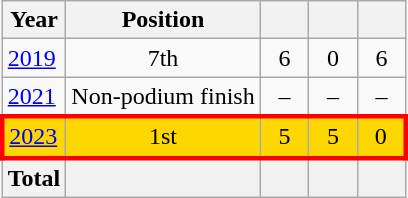<table class="wikitable" style="text-align: center;">
<tr>
<th>Year</th>
<th>Position</th>
<th width=25px></th>
<th width=25px></th>
<th width=25px></th>
</tr>
<tr>
<td style="text-align: left;"> <a href='#'>2019</a></td>
<td>7th</td>
<td>6</td>
<td>0</td>
<td>6</td>
</tr>
<tr>
<td style="text-align: left;"> <a href='#'>2021</a></td>
<td>Non-podium finish</td>
<td>–</td>
<td>–</td>
<td>–</td>
</tr>
<tr bgcolor="#FFD700" style="border: 3px solid red">
<td style="text-align: left;"> <a href='#'>2023</a></td>
<td>1st</td>
<td>5</td>
<td>5</td>
<td>0</td>
</tr>
<tr>
<th>Total</th>
<th></th>
<th></th>
<th></th>
<th></th>
</tr>
</table>
